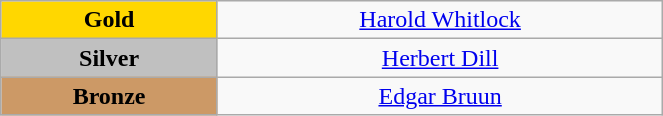<table class="wikitable" style="text-align:center; " width="35%">
<tr>
<td bgcolor="gold"><strong>Gold</strong></td>
<td><a href='#'>Harold Whitlock</a><br>  <small><em></em></small></td>
</tr>
<tr>
<td bgcolor="silver"><strong>Silver</strong></td>
<td><a href='#'>Herbert Dill</a><br>  <small><em></em></small></td>
</tr>
<tr>
<td bgcolor="CC9966"><strong>Bronze</strong></td>
<td><a href='#'>Edgar Bruun</a><br>  <small><em></em></small></td>
</tr>
</table>
